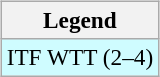<table>
<tr valign=top>
<td><br><table class=wikitable style=font-size:97%>
<tr>
<th>Legend</th>
</tr>
<tr bgcolor=cffcff>
<td>ITF WTT (2–4)</td>
</tr>
</table>
</td>
<td></td>
</tr>
</table>
